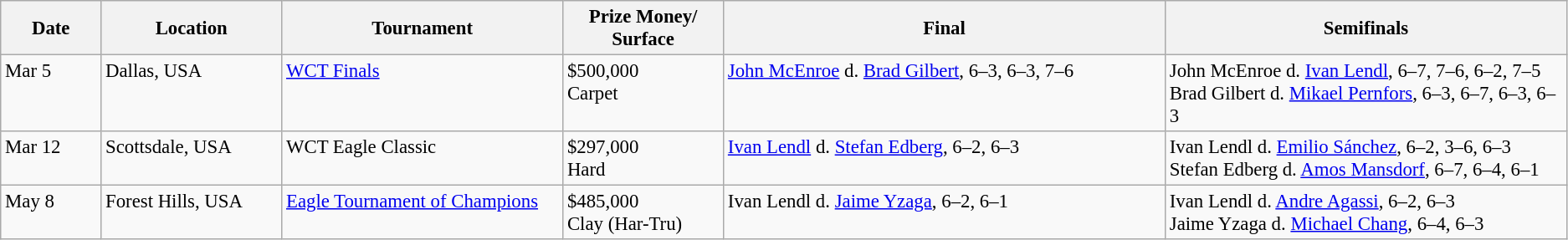<table class="wikitable" style="font-size:95%;">
<tr>
<th width="5%" align="top">Date</th>
<th width="9%" align="top">Location</th>
<th width="14%" align="top">Tournament</th>
<th width="8%" align="top">Prize Money/<br>Surface</th>
<th width="22%" align="top">Final</th>
<th width="20%" align="top">Semifinals</th>
</tr>
<tr valign="top">
<td>Mar 5</td>
<td>Dallas, USA</td>
<td><a href='#'>WCT Finals</a></td>
<td>$500,000<br>Carpet</td>
<td> <a href='#'>John McEnroe</a> d.  <a href='#'>Brad Gilbert</a>, 6–3, 6–3, 7–6</td>
<td>John McEnroe d. <a href='#'>Ivan Lendl</a>, 6–7, 7–6, 6–2, 7–5 <br> Brad Gilbert d. <a href='#'>Mikael Pernfors</a>, 6–3, 6–7, 6–3, 6–3</td>
</tr>
<tr valign="top">
<td>Mar 12</td>
<td>Scottsdale, USA</td>
<td>WCT Eagle Classic</td>
<td>$297,000<br>Hard</td>
<td> <a href='#'>Ivan Lendl</a> d.  <a href='#'>Stefan Edberg</a>, 6–2, 6–3</td>
<td>Ivan Lendl d. <a href='#'>Emilio Sánchez</a>, 6–2, 3–6, 6–3 <br> Stefan Edberg d. <a href='#'>Amos Mansdorf</a>, 6–7, 6–4, 6–1</td>
</tr>
<tr valign="top">
<td>May 8</td>
<td>Forest Hills, USA</td>
<td><a href='#'>Eagle Tournament of Champions</a></td>
<td>$485,000<br>Clay (Har-Tru)</td>
<td> Ivan Lendl d.  <a href='#'>Jaime Yzaga</a>, 6–2, 6–1</td>
<td>Ivan Lendl d. <a href='#'>Andre Agassi</a>, 6–2, 6–3 <br> Jaime Yzaga d. <a href='#'>Michael Chang</a>, 6–4, 6–3</td>
</tr>
</table>
